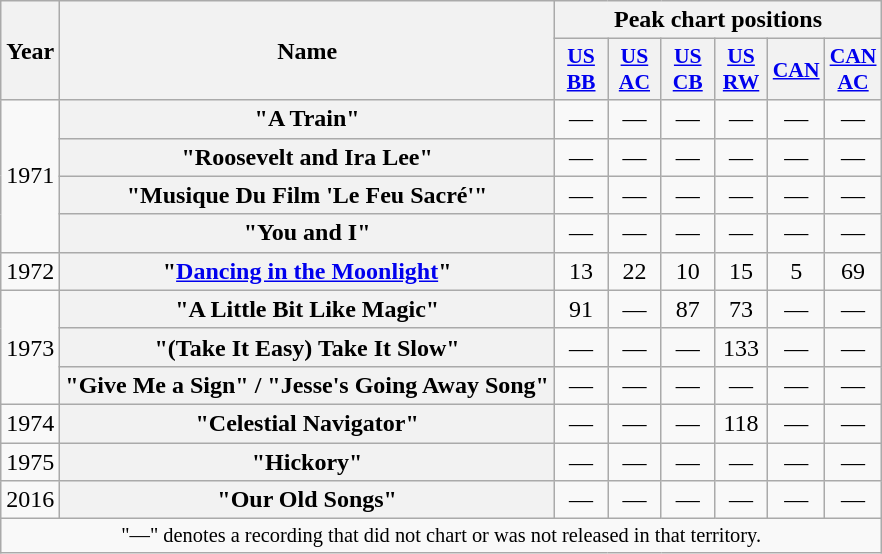<table class="wikitable plainrowheaders" style="text-align:center;" border="1">
<tr>
<th rowspan="2" style="width:2em;">Year</th>
<th rowspan="2">Name</th>
<th colspan="6">Peak chart positions</th>
</tr>
<tr>
<th scope="col" style="width:2em;font-size:90%;"><a href='#'>US BB</a><br></th>
<th scope="col" style="width:2em;font-size:90%;"><a href='#'>US AC</a><br></th>
<th scope="col" style="width:2em;font-size:90%;"><a href='#'>US CB</a><br></th>
<th scope="col" style="width:2em;font-size:90%;"><a href='#'>US RW</a><br></th>
<th scope="col" style="width:2em;font-size:90%;"><a href='#'>CAN</a><br></th>
<th scope="col" style="width:2em;font-size:90%;"><a href='#'>CAN AC</a><br></th>
</tr>
<tr>
<td rowspan="4">1971</td>
<th scope="row">"A Train"</th>
<td>—</td>
<td>—</td>
<td>—</td>
<td>—</td>
<td>—</td>
<td>—</td>
</tr>
<tr>
<th scope="row">"Roosevelt and Ira Lee"</th>
<td>—</td>
<td>—</td>
<td>—</td>
<td>—</td>
<td>—</td>
<td>—</td>
</tr>
<tr>
<th scope="row">"Musique Du Film 'Le Feu Sacré'"</th>
<td>—</td>
<td>—</td>
<td>—</td>
<td>—</td>
<td>—</td>
<td>—</td>
</tr>
<tr>
<th scope="row">"You and I"</th>
<td>—</td>
<td>—</td>
<td>—</td>
<td>—</td>
<td>—</td>
<td>—</td>
</tr>
<tr>
<td rowspan="1">1972</td>
<th scope="row">"<a href='#'>Dancing in the Moonlight</a>"</th>
<td>13</td>
<td>22</td>
<td>10</td>
<td>15</td>
<td>5</td>
<td>69</td>
</tr>
<tr>
<td rowspan="3">1973</td>
<th scope="row">"A Little Bit Like Magic"</th>
<td>91</td>
<td>—</td>
<td>87</td>
<td>73</td>
<td>—</td>
<td>—</td>
</tr>
<tr>
<th scope="row">"(Take It Easy) Take It Slow"</th>
<td>—</td>
<td>—</td>
<td>—</td>
<td>133</td>
<td>—</td>
<td>—</td>
</tr>
<tr>
<th scope="row">"Give Me a Sign" / "Jesse's Going Away Song"</th>
<td>—</td>
<td>—</td>
<td>—</td>
<td>—</td>
<td>—</td>
<td>—</td>
</tr>
<tr>
<td rowspan="1">1974</td>
<th scope="row">"Celestial Navigator"</th>
<td>—</td>
<td>—</td>
<td>—</td>
<td>118</td>
<td>—</td>
<td>—</td>
</tr>
<tr>
<td rowspan="1">1975</td>
<th scope="row">"Hickory"</th>
<td>—</td>
<td>—</td>
<td>—</td>
<td>—</td>
<td>—</td>
<td>—</td>
</tr>
<tr>
<td rowspan="1">2016</td>
<th scope="row">"Our Old Songs"</th>
<td>—</td>
<td>—</td>
<td>—</td>
<td>—</td>
<td>—</td>
<td>—</td>
</tr>
<tr>
<td colspan="8" style="font-size:85%">"—" denotes a recording that did not chart or was not released in that territory.</td>
</tr>
</table>
